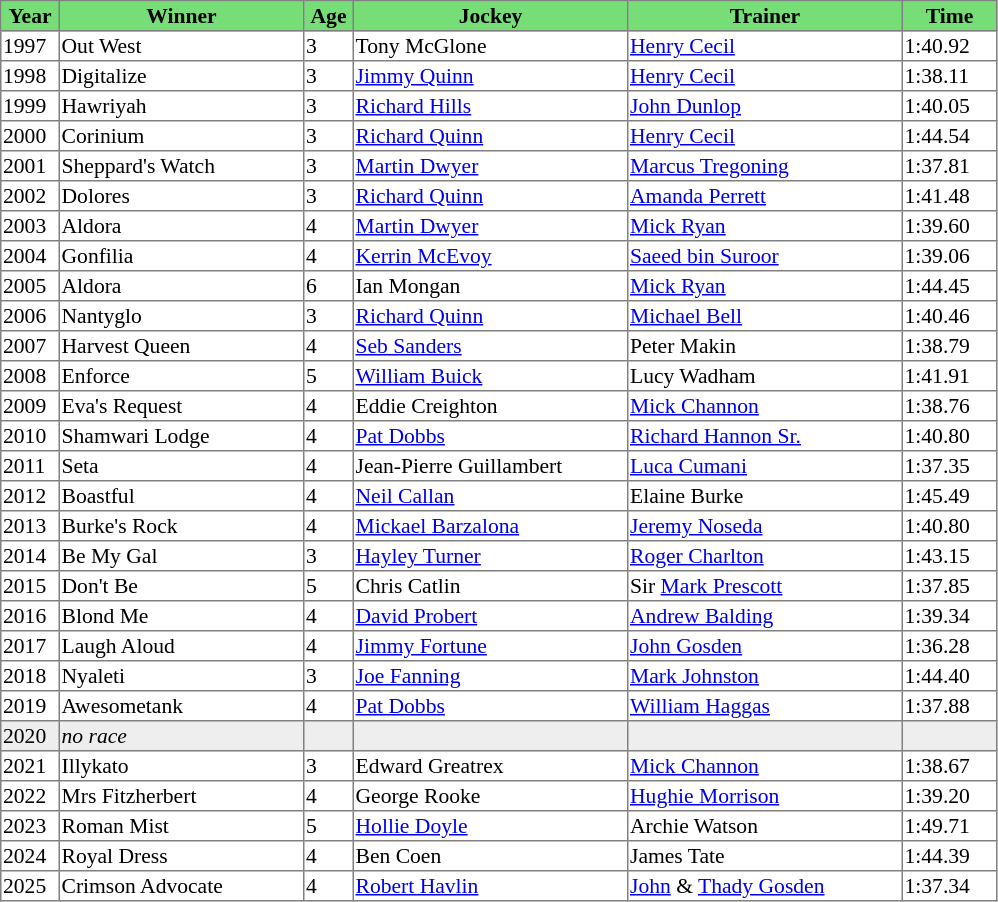<table class = "sortable" | border="1" style="border-collapse: collapse; font-size:90%">
<tr bgcolor="#77dd77" align="center">
<th style="width:36px"><strong>Year</strong></th>
<th style="width:160px"><strong>Winner</strong></th>
<th style="width:30px"><strong>Age</strong></th>
<th style="width:180px"><strong>Jockey</strong></th>
<th style="width:180px"><strong>Trainer</strong></th>
<th style="width:60px"><strong>Time</strong></th>
</tr>
<tr>
<td>1997</td>
<td>Out West</td>
<td>3</td>
<td>Tony McGlone</td>
<td><a href='#'>Henry Cecil</a></td>
<td>1:40.92</td>
</tr>
<tr>
<td>1998</td>
<td>Digitalize</td>
<td>3</td>
<td><a href='#'>Jimmy Quinn</a></td>
<td><a href='#'>Henry Cecil</a></td>
<td>1:38.11</td>
</tr>
<tr>
<td>1999</td>
<td>Hawriyah</td>
<td>3</td>
<td><a href='#'>Richard Hills</a></td>
<td><a href='#'>John Dunlop</a></td>
<td>1:40.05</td>
</tr>
<tr>
<td>2000</td>
<td>Corinium</td>
<td>3</td>
<td><a href='#'>Richard Quinn</a></td>
<td><a href='#'>Henry Cecil</a></td>
<td>1:44.54</td>
</tr>
<tr>
<td>2001</td>
<td>Sheppard's Watch</td>
<td>3</td>
<td><a href='#'>Martin Dwyer</a></td>
<td><a href='#'>Marcus Tregoning</a></td>
<td>1:37.81</td>
</tr>
<tr>
<td>2002</td>
<td>Dolores</td>
<td>3</td>
<td><a href='#'>Richard Quinn</a></td>
<td><a href='#'>Amanda Perrett</a></td>
<td>1:41.48</td>
</tr>
<tr>
<td>2003</td>
<td>Aldora</td>
<td>4</td>
<td><a href='#'>Martin Dwyer</a></td>
<td><a href='#'>Mick Ryan</a></td>
<td>1:39.60</td>
</tr>
<tr>
<td>2004</td>
<td>Gonfilia</td>
<td>4</td>
<td><a href='#'>Kerrin McEvoy</a></td>
<td><a href='#'>Saeed bin Suroor</a></td>
<td>1:39.06</td>
</tr>
<tr>
<td>2005</td>
<td>Aldora</td>
<td>6</td>
<td>Ian Mongan</td>
<td><a href='#'>Mick Ryan</a></td>
<td>1:44.45</td>
</tr>
<tr>
<td>2006</td>
<td>Nantyglo</td>
<td>3</td>
<td><a href='#'>Richard Quinn</a></td>
<td><a href='#'>Michael Bell</a></td>
<td>1:40.46</td>
</tr>
<tr>
<td>2007</td>
<td>Harvest Queen</td>
<td>4</td>
<td><a href='#'>Seb Sanders</a></td>
<td>Peter Makin</td>
<td>1:38.79</td>
</tr>
<tr>
<td>2008</td>
<td>Enforce</td>
<td>5</td>
<td><a href='#'>William Buick</a></td>
<td>Lucy Wadham</td>
<td>1:41.91</td>
</tr>
<tr>
<td>2009</td>
<td>Eva's Request</td>
<td>4</td>
<td>Eddie Creighton</td>
<td><a href='#'>Mick Channon</a></td>
<td>1:38.76</td>
</tr>
<tr>
<td>2010</td>
<td>Shamwari Lodge</td>
<td>4</td>
<td><a href='#'>Pat Dobbs</a></td>
<td><a href='#'>Richard Hannon Sr.</a></td>
<td>1:40.80</td>
</tr>
<tr>
<td>2011</td>
<td>Seta</td>
<td>4</td>
<td>Jean-Pierre Guillambert</td>
<td><a href='#'>Luca Cumani</a></td>
<td>1:37.35</td>
</tr>
<tr>
<td>2012</td>
<td>Boastful</td>
<td>4</td>
<td><a href='#'>Neil Callan</a></td>
<td>Elaine Burke</td>
<td>1:45.49</td>
</tr>
<tr>
<td>2013</td>
<td>Burke's Rock</td>
<td>4</td>
<td><a href='#'>Mickael Barzalona</a></td>
<td><a href='#'>Jeremy Noseda</a></td>
<td>1:40.80</td>
</tr>
<tr>
<td>2014</td>
<td>Be My Gal</td>
<td>3</td>
<td><a href='#'>Hayley Turner</a></td>
<td><a href='#'>Roger Charlton</a></td>
<td>1:43.15</td>
</tr>
<tr>
<td>2015</td>
<td>Don't Be</td>
<td>5</td>
<td>Chris Catlin</td>
<td>Sir <a href='#'>Mark Prescott</a></td>
<td>1:37.85</td>
</tr>
<tr>
<td>2016</td>
<td>Blond Me</td>
<td>4</td>
<td><a href='#'>David Probert</a></td>
<td><a href='#'>Andrew Balding</a></td>
<td>1:39.34</td>
</tr>
<tr>
<td>2017</td>
<td>Laugh Aloud</td>
<td>4</td>
<td><a href='#'>Jimmy Fortune</a></td>
<td><a href='#'>John Gosden</a></td>
<td>1:36.28</td>
</tr>
<tr>
<td>2018</td>
<td>Nyaleti</td>
<td>3</td>
<td><a href='#'>Joe Fanning</a></td>
<td><a href='#'>Mark Johnston</a></td>
<td>1:44.40</td>
</tr>
<tr>
<td>2019</td>
<td>Awesometank</td>
<td>4</td>
<td><a href='#'>Pat Dobbs</a></td>
<td><a href='#'>William Haggas</a></td>
<td>1:37.88</td>
</tr>
<tr bgcolor="#eeeeee">
<td data-sort-value="2020">2020</td>
<td><em>no race</em> </td>
<td></td>
<td></td>
<td></td>
<td></td>
</tr>
<tr>
<td>2021</td>
<td>Illykato</td>
<td>3</td>
<td>Edward Greatrex</td>
<td><a href='#'>Mick Channon</a></td>
<td>1:38.67</td>
</tr>
<tr>
<td>2022</td>
<td>Mrs Fitzherbert</td>
<td>4</td>
<td>George Rooke</td>
<td><a href='#'>Hughie Morrison</a></td>
<td>1:39.20</td>
</tr>
<tr>
<td>2023</td>
<td>Roman Mist</td>
<td>5</td>
<td><a href='#'>Hollie Doyle</a></td>
<td>Archie Watson</td>
<td>1:49.71</td>
</tr>
<tr>
<td>2024</td>
<td>Royal Dress</td>
<td>4</td>
<td>Ben Coen</td>
<td>James Tate</td>
<td>1:44.39</td>
</tr>
<tr>
<td>2025</td>
<td>Crimson Advocate</td>
<td>4</td>
<td><a href='#'>Robert Havlin</a></td>
<td><a href='#'>John</a> & <a href='#'>Thady Gosden</a></td>
<td>1:37.34</td>
</tr>
</table>
